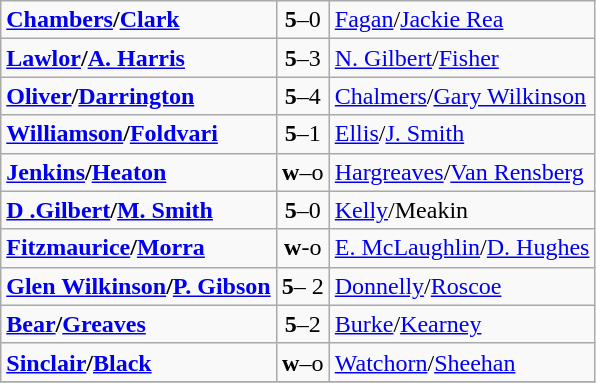<table class="wikitable ">
<tr>
<td>  <strong><a href='#'>Chambers</a>/<a href='#'>Clark</a></strong></td>
<td style="text-align:center;"><strong>5</strong>–0</td>
<td>  <a href='#'>Fagan</a>/<a href='#'>Jackie Rea</a></td>
</tr>
<tr>
<td>  <strong><a href='#'>Lawlor</a>/<a href='#'>A. Harris</a></strong></td>
<td style="text-align:center;"><strong>5</strong>–3</td>
<td>  <a href='#'>N. Gilbert</a>/<a href='#'>Fisher</a></td>
</tr>
<tr>
<td>  <strong><a href='#'>Oliver</a>/<a href='#'>Darrington</a></strong></td>
<td style="text-align:center;"><strong>5</strong>–4</td>
<td>  <a href='#'>Chalmers</a>/<a href='#'>Gary Wilkinson</a></td>
</tr>
<tr>
<td>  <strong><a href='#'>Williamson</a>/<a href='#'>Foldvari</a></strong></td>
<td style="text-align:center;"><strong>5</strong>–1</td>
<td>  <a href='#'>Ellis</a>/<a href='#'>J. Smith</a></td>
</tr>
<tr>
<td>  <strong><a href='#'>Jenkins</a>/<a href='#'>Heaton</a></strong></td>
<td style="text-align:center;"><strong>w</strong>–o</td>
<td>  <a href='#'>Hargreaves</a>/<a href='#'>Van Rensberg</a></td>
</tr>
<tr>
<td>  <strong><a href='#'>D .Gilbert</a>/<a href='#'>M. Smith</a></strong></td>
<td style="text-align:center;"><strong>5</strong>–0</td>
<td>  <a href='#'>Kelly</a>/Meakin</td>
</tr>
<tr>
<td>  <strong><a href='#'>Fitzmaurice</a>/<a href='#'>Morra</a></strong></td>
<td style="text-align:center;"><strong>w</strong>-o</td>
<td>  <a href='#'>E. McLaughlin</a>/<a href='#'>D. Hughes</a></td>
</tr>
<tr>
<td>  <strong><a href='#'>Glen Wilkinson</a>/<a href='#'>P. Gibson</a></strong></td>
<td style="text-align:center;"><strong>5</strong>– 2</td>
<td>  <a href='#'>Donnelly</a>/<a href='#'>Roscoe</a></td>
</tr>
<tr>
<td>  <strong><a href='#'>Bear</a>/<a href='#'>Greaves</a></strong></td>
<td style="text-align:center;"><strong>5</strong>–2</td>
<td>  <a href='#'>Burke</a>/<a href='#'>Kearney</a></td>
</tr>
<tr>
<td>  <strong><a href='#'>Sinclair</a>/<a href='#'>Black</a></strong></td>
<td style="text-align:center;"><strong>w</strong>–o</td>
<td>  <a href='#'>Watchorn</a>/<a href='#'>Sheehan</a></td>
</tr>
<tr>
</tr>
</table>
